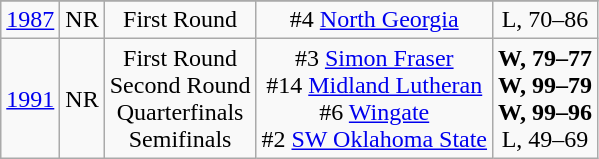<table class="wikitable" style="text-align:center">
<tr>
</tr>
<tr style="text-align:center;">
<td><a href='#'>1987</a></td>
<td>NR</td>
<td>First Round</td>
<td>#4 <a href='#'>North Georgia</a></td>
<td>L, 70–86</td>
</tr>
<tr style="text-align:center;">
<td><a href='#'>1991</a></td>
<td>NR</td>
<td>First Round<br>Second Round<br>Quarterfinals<br>Semifinals</td>
<td>#3 <a href='#'>Simon Fraser</a><br>#14 <a href='#'>Midland Lutheran</a><br>#6 <a href='#'>Wingate</a><br>#2 <a href='#'>SW Oklahoma State</a></td>
<td><strong>W, 79–77</strong><br><strong>W, 99–79</strong><br><strong>W, 99–96</strong><br>L, 49–69</td>
</tr>
</table>
